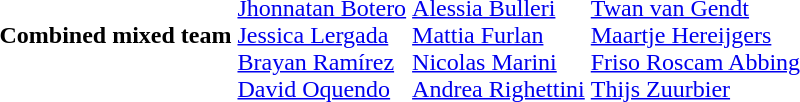<table>
<tr>
<th scope="row">Combined mixed team<br></th>
<td><br><a href='#'>Jhonnatan Botero</a><br><a href='#'>Jessica Lergada</a><br><a href='#'>Brayan Ramírez</a><br><a href='#'>David Oquendo</a></td>
<td><br><a href='#'>Alessia Bulleri</a><br><a href='#'>Mattia Furlan</a><br><a href='#'>Nicolas Marini</a><br><a href='#'>Andrea Righettini</a></td>
<td><br><a href='#'>Twan van Gendt</a><br><a href='#'>Maartje Hereijgers</a><br><a href='#'>Friso Roscam Abbing</a><br><a href='#'>Thijs Zuurbier</a></td>
</tr>
</table>
